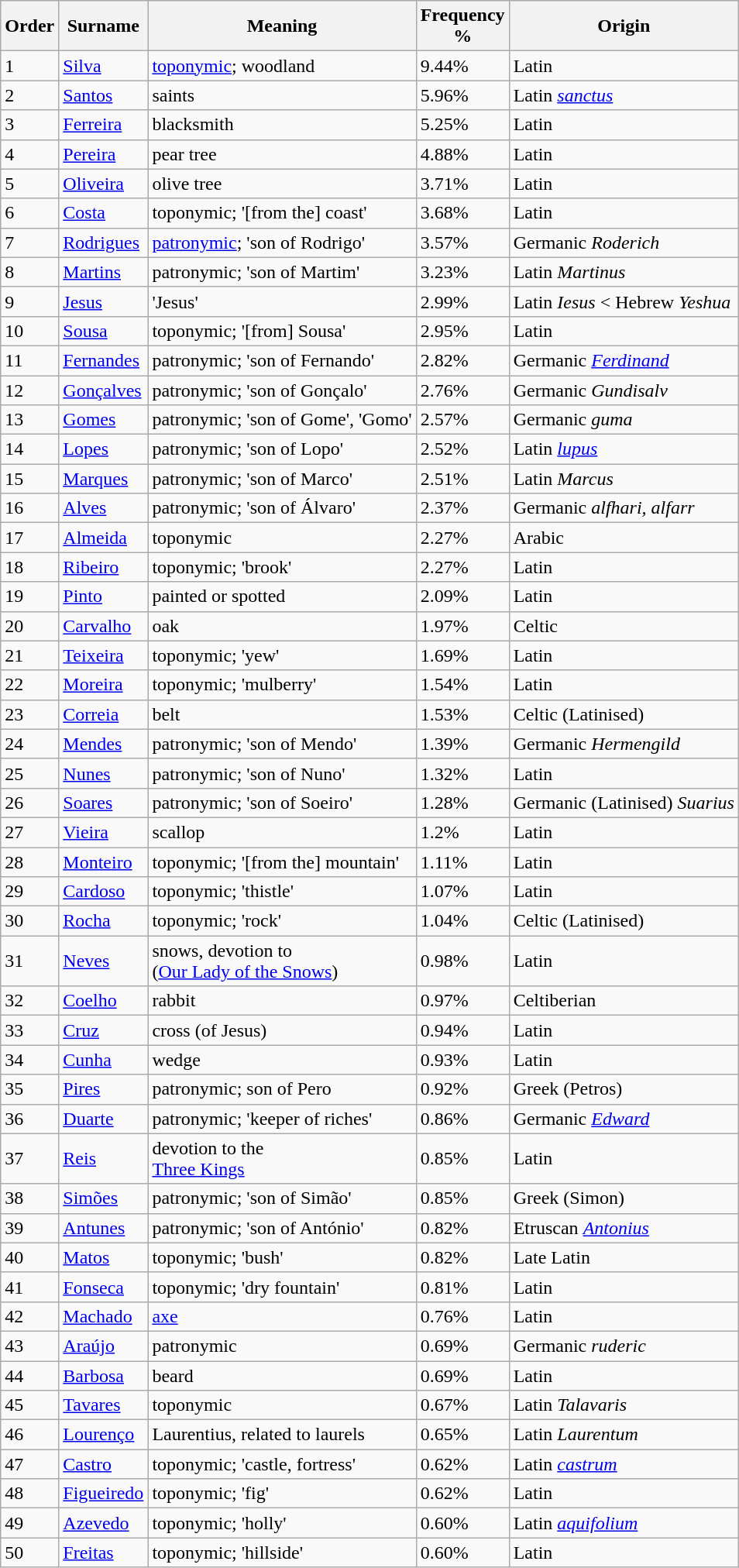<table class="wikitable sortable">
<tr>
<th>Order</th>
<th>Surname</th>
<th>Meaning</th>
<th>Frequency<br>%</th>
<th>Origin</th>
</tr>
<tr>
<td>1</td>
<td><a href='#'>Silva</a></td>
<td><a href='#'>toponymic</a>; woodland</td>
<td>9.44%</td>
<td>Latin  </td>
</tr>
<tr>
<td>2</td>
<td><a href='#'>Santos</a></td>
<td>saints</td>
<td>5.96%</td>
<td>Latin  <em><a href='#'>sanctus</a></em></td>
</tr>
<tr>
<td>3</td>
<td><a href='#'>Ferreira</a></td>
<td>blacksmith</td>
<td>5.25%</td>
<td>Latin  </td>
</tr>
<tr>
<td>4</td>
<td><a href='#'>Pereira</a></td>
<td>pear tree</td>
<td>4.88%</td>
<td>Latin  </td>
</tr>
<tr>
<td>5</td>
<td><a href='#'>Oliveira</a></td>
<td>olive tree</td>
<td>3.71%</td>
<td>Latin  </td>
</tr>
<tr>
<td>6</td>
<td><a href='#'>Costa</a></td>
<td>toponymic; '[from the] coast'</td>
<td>3.68%</td>
<td>Latin  </td>
</tr>
<tr>
<td>7</td>
<td><a href='#'>Rodrigues</a></td>
<td><a href='#'>patronymic</a>; 'son of Rodrigo'</td>
<td>3.57%</td>
<td>Germanic  <em>Roderich</em></td>
</tr>
<tr>
<td>8</td>
<td><a href='#'>Martins</a></td>
<td>patronymic; 'son of Martim'</td>
<td>3.23%</td>
<td>Latin  <em>Martinus</em></td>
</tr>
<tr>
<td>9</td>
<td><a href='#'>Jesus</a></td>
<td>'Jesus'</td>
<td>2.99%</td>
<td>Latin  <em>Iesus</em> <  Hebrew  <em>Yeshua</em></td>
</tr>
<tr>
<td>10</td>
<td><a href='#'>Sousa</a></td>
<td>toponymic; '[from] Sousa'</td>
<td>2.95%</td>
<td>Latin  </td>
</tr>
<tr>
<td>11</td>
<td><a href='#'>Fernandes</a></td>
<td>patronymic; 'son of Fernando'</td>
<td>2.82%</td>
<td>Germanic  <em><a href='#'>Ferdinand</a></em></td>
</tr>
<tr>
<td>12</td>
<td><a href='#'>Gonçalves</a></td>
<td>patronymic; 'son of Gonçalo'</td>
<td>2.76%</td>
<td>Germanic  <em>Gundisalv</em></td>
</tr>
<tr>
<td>13</td>
<td><a href='#'>Gomes</a></td>
<td>patronymic; 'son of Gome', 'Gomo'</td>
<td>2.57%</td>
<td>Germanic  <em>guma</em></td>
</tr>
<tr>
<td>14</td>
<td><a href='#'>Lopes</a></td>
<td>patronymic; 'son of Lopo'</td>
<td>2.52%</td>
<td>Latin  <em><a href='#'>lupus</a></em></td>
</tr>
<tr>
<td>15</td>
<td><a href='#'>Marques</a></td>
<td>patronymic; 'son of Marco'</td>
<td>2.51%</td>
<td>Latin  <em>Marcus</em></td>
</tr>
<tr>
<td>16</td>
<td><a href='#'>Alves</a></td>
<td>patronymic; 'son of Álvaro'</td>
<td>2.37%</td>
<td>Germanic  <em>alfhari, alfarr</em></td>
</tr>
<tr>
<td>17</td>
<td><a href='#'>Almeida</a></td>
<td>toponymic</td>
<td>2.27%</td>
<td>Arabic  </td>
</tr>
<tr>
<td>18</td>
<td><a href='#'>Ribeiro</a></td>
<td>toponymic; 'brook'</td>
<td>2.27%</td>
<td>Latin  </td>
</tr>
<tr>
<td>19</td>
<td><a href='#'>Pinto</a></td>
<td>painted or spotted</td>
<td>2.09%</td>
<td>Latin  </td>
</tr>
<tr>
<td>20</td>
<td><a href='#'>Carvalho</a></td>
<td>oak</td>
<td>1.97%</td>
<td>Celtic  </td>
</tr>
<tr>
<td>21</td>
<td><a href='#'>Teixeira</a></td>
<td>toponymic; 'yew'</td>
<td>1.69%</td>
<td>Latin  </td>
</tr>
<tr>
<td>22</td>
<td><a href='#'>Moreira</a></td>
<td>toponymic; 'mulberry'</td>
<td>1.54%</td>
<td>Latin  </td>
</tr>
<tr>
<td>23</td>
<td><a href='#'>Correia</a></td>
<td>belt</td>
<td>1.53%</td>
<td>Celtic (Latinised) </td>
</tr>
<tr>
<td>24</td>
<td><a href='#'>Mendes</a></td>
<td>patronymic; 'son of Mendo'</td>
<td>1.39%</td>
<td>Germanic  <em>Hermengild</em></td>
</tr>
<tr>
<td>25</td>
<td><a href='#'>Nunes</a></td>
<td>patronymic; 'son of Nuno'</td>
<td>1.32%</td>
<td>Latin  </td>
</tr>
<tr>
<td>26</td>
<td><a href='#'>Soares</a></td>
<td>patronymic; 'son of Soeiro'</td>
<td>1.28%</td>
<td>Germanic (Latinised)  <em>Suarius</em></td>
</tr>
<tr>
<td>27</td>
<td><a href='#'>Vieira</a></td>
<td>scallop</td>
<td>1.2%</td>
<td>Latin  </td>
</tr>
<tr>
<td>28</td>
<td><a href='#'>Monteiro</a></td>
<td>toponymic; '[from the] mountain'</td>
<td>1.11%</td>
<td>Latin  </td>
</tr>
<tr>
<td>29</td>
<td><a href='#'>Cardoso</a></td>
<td>toponymic; 'thistle'</td>
<td>1.07%</td>
<td>Latin  </td>
</tr>
<tr>
<td>30</td>
<td><a href='#'>Rocha</a></td>
<td>toponymic; 'rock'</td>
<td>1.04%</td>
<td>Celtic (Latinised) </td>
</tr>
<tr>
<td>31</td>
<td><a href='#'>Neves</a></td>
<td>snows, devotion to <br>(<a href='#'>Our Lady of the Snows</a>)</td>
<td>0.98%</td>
<td>Latin </td>
</tr>
<tr>
<td>32</td>
<td><a href='#'>Coelho</a></td>
<td>rabbit</td>
<td>0.97%</td>
<td>Celtiberian </td>
</tr>
<tr>
<td>33</td>
<td><a href='#'>Cruz</a></td>
<td>cross (of Jesus)</td>
<td>0.94%</td>
<td>Latin </td>
</tr>
<tr>
<td>34</td>
<td><a href='#'>Cunha</a></td>
<td>wedge</td>
<td>0.93%</td>
<td>Latin </td>
</tr>
<tr>
<td>35</td>
<td><a href='#'>Pires</a></td>
<td>patronymic; son of Pero</td>
<td>0.92%</td>
<td>Greek  (Petros)</td>
</tr>
<tr>
<td>36</td>
<td><a href='#'>Duarte</a></td>
<td>patronymic; 'keeper of riches'</td>
<td>0.86%</td>
<td>Germanic <em><a href='#'>Edward</a></em></td>
</tr>
<tr>
<td>37</td>
<td><a href='#'>Reis</a></td>
<td>devotion to the<br><a href='#'>Three Kings</a></td>
<td>0.85%</td>
<td>Latin </td>
</tr>
<tr>
<td>38</td>
<td><a href='#'>Simões</a></td>
<td>patronymic; 'son of Simão'</td>
<td>0.85%</td>
<td>Greek  (Simon)</td>
</tr>
<tr>
<td>39</td>
<td><a href='#'>Antunes</a></td>
<td>patronymic; 'son of António'</td>
<td>0.82%</td>
<td>Etruscan <em><a href='#'>Antonius</a></em></td>
</tr>
<tr>
<td>40</td>
<td><a href='#'>Matos</a></td>
<td>toponymic; 'bush'</td>
<td>0.82%</td>
<td>Late Latin </td>
</tr>
<tr>
<td>41</td>
<td><a href='#'>Fonseca</a></td>
<td>toponymic; 'dry fountain'</td>
<td>0.81%</td>
<td>Latin </td>
</tr>
<tr>
<td>42</td>
<td><a href='#'>Machado</a></td>
<td><a href='#'>axe</a></td>
<td>0.76%</td>
<td>Latin </td>
</tr>
<tr>
<td>43</td>
<td><a href='#'>Araújo</a></td>
<td>patronymic</td>
<td>0.69%</td>
<td>Germanic <em>ruderic</em></td>
</tr>
<tr>
<td>44</td>
<td><a href='#'>Barbosa</a></td>
<td>beard</td>
<td>0.69%</td>
<td>Latin </td>
</tr>
<tr>
<td>45</td>
<td><a href='#'>Tavares</a></td>
<td>toponymic</td>
<td>0.67%</td>
<td>Latin  <em>Talavaris</em></td>
</tr>
<tr>
<td>46</td>
<td><a href='#'>Lourenço</a></td>
<td>Laurentius, related to laurels</td>
<td>0.65%</td>
<td>Latin  <em>Laurentum</em></td>
</tr>
<tr>
<td>47</td>
<td><a href='#'>Castro</a></td>
<td>toponymic; 'castle, fortress'</td>
<td>0.62%</td>
<td>Latin  <em><a href='#'>castrum</a></em></td>
</tr>
<tr>
<td>48</td>
<td><a href='#'>Figueiredo</a></td>
<td>toponymic; 'fig'</td>
<td>0.62%</td>
<td>Latin </td>
</tr>
<tr>
<td>49</td>
<td><a href='#'>Azevedo</a></td>
<td>toponymic; 'holly'</td>
<td>0.60%</td>
<td>Latin <em><a href='#'>aquifolium</a></em></td>
</tr>
<tr>
<td>50</td>
<td><a href='#'>Freitas</a></td>
<td>toponymic; 'hillside'</td>
<td>0.60%</td>
<td>Latin </td>
</tr>
</table>
